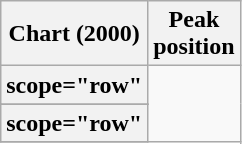<table class="wikitable sortable plainrowheaders" style="text-align:center">
<tr>
<th align="left">Chart (2000)</th>
<th align="center">Peak<br>position</th>
</tr>
<tr>
<th>scope="row"</th>
</tr>
<tr>
</tr>
<tr>
<th>scope="row"</th>
</tr>
<tr>
</tr>
</table>
